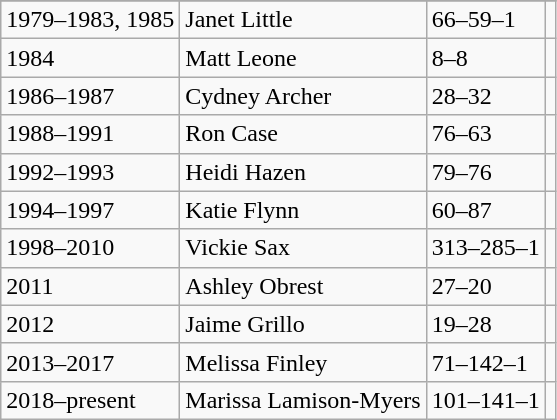<table class="wikitable">
<tr style="text-align:center;">
</tr>
<tr>
<td>1979–1983, 1985</td>
<td>Janet Little</td>
<td>66–59–1</td>
<td></td>
</tr>
<tr>
<td>1984</td>
<td>Matt Leone</td>
<td>8–8</td>
<td></td>
</tr>
<tr>
<td>1986–1987</td>
<td>Cydney Archer</td>
<td>28–32</td>
<td></td>
</tr>
<tr>
<td>1988–1991</td>
<td>Ron Case</td>
<td>76–63</td>
<td></td>
</tr>
<tr>
<td>1992–1993</td>
<td>Heidi Hazen</td>
<td>79–76</td>
<td></td>
</tr>
<tr>
<td>1994–1997</td>
<td>Katie Flynn</td>
<td>60–87</td>
<td></td>
</tr>
<tr>
<td>1998–2010</td>
<td>Vickie Sax</td>
<td>313–285–1</td>
<td></td>
</tr>
<tr>
<td>2011</td>
<td>Ashley Obrest</td>
<td>27–20</td>
<td></td>
</tr>
<tr>
<td>2012</td>
<td>Jaime Grillo</td>
<td>19–28</td>
<td></td>
</tr>
<tr>
<td>2013–2017</td>
<td>Melissa Finley</td>
<td>71–142–1</td>
<td></td>
</tr>
<tr>
<td>2018–present</td>
<td>Marissa Lamison-Myers</td>
<td>101–141–1</td>
<td></td>
</tr>
</table>
